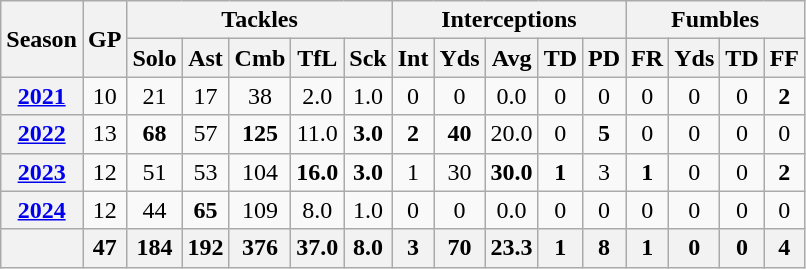<table class="wikitable" style="text-align:center;">
<tr>
<th rowspan="2">Season</th>
<th rowspan="2">GP</th>
<th colspan="5">Tackles</th>
<th colspan="5">Interceptions</th>
<th colspan="4">Fumbles</th>
</tr>
<tr>
<th>Solo</th>
<th>Ast</th>
<th>Cmb</th>
<th>TfL</th>
<th>Sck</th>
<th>Int</th>
<th>Yds</th>
<th>Avg</th>
<th>TD</th>
<th>PD</th>
<th>FR</th>
<th>Yds</th>
<th>TD</th>
<th>FF</th>
</tr>
<tr>
<th><a href='#'>2021</a></th>
<td>10</td>
<td>21</td>
<td>17</td>
<td>38</td>
<td>2.0</td>
<td>1.0</td>
<td>0</td>
<td>0</td>
<td>0.0</td>
<td>0</td>
<td>0</td>
<td>0</td>
<td>0</td>
<td>0</td>
<td><strong>2</strong></td>
</tr>
<tr>
<th><a href='#'>2022</a></th>
<td>13</td>
<td><strong>68</strong></td>
<td>57</td>
<td><strong>125</strong></td>
<td>11.0</td>
<td><strong>3.0</strong></td>
<td><strong>2</strong></td>
<td><strong>40</strong></td>
<td>20.0</td>
<td>0</td>
<td><strong>5</strong></td>
<td>0</td>
<td>0</td>
<td>0</td>
<td>0</td>
</tr>
<tr>
<th><a href='#'>2023</a></th>
<td>12</td>
<td>51</td>
<td>53</td>
<td>104</td>
<td><strong>16.0</strong></td>
<td><strong>3.0</strong></td>
<td>1</td>
<td>30</td>
<td><strong>30.0</strong></td>
<td><strong>1</strong></td>
<td>3</td>
<td><strong>1</strong></td>
<td>0</td>
<td>0</td>
<td><strong>2</strong></td>
</tr>
<tr>
<th><a href='#'>2024</a></th>
<td>12</td>
<td>44</td>
<td><strong>65</strong></td>
<td>109</td>
<td>8.0</td>
<td>1.0</td>
<td>0</td>
<td>0</td>
<td>0.0</td>
<td>0</td>
<td>0</td>
<td>0</td>
<td>0</td>
<td>0</td>
<td>0</td>
</tr>
<tr>
<th></th>
<th>47</th>
<th>184</th>
<th>192</th>
<th>376</th>
<th>37.0</th>
<th>8.0</th>
<th>3</th>
<th>70</th>
<th>23.3</th>
<th>1</th>
<th>8</th>
<th>1</th>
<th>0</th>
<th>0</th>
<th>4</th>
</tr>
</table>
